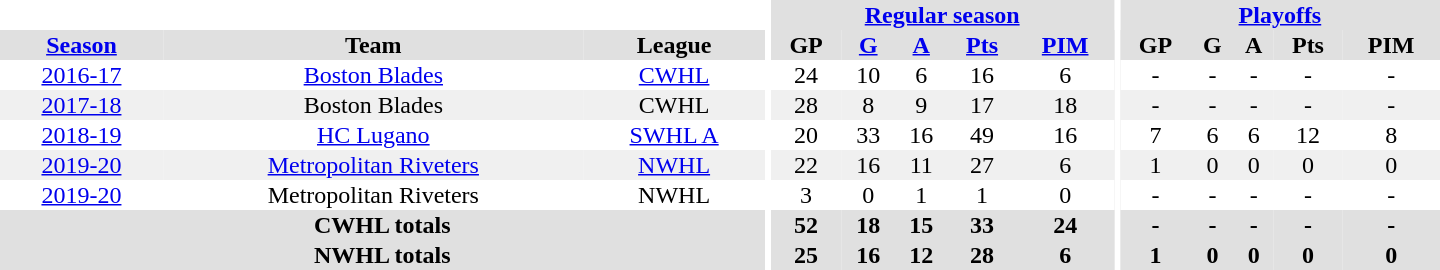<table border="0" cellpadding="1" cellspacing="0" style="text-align:center; width:60em">
<tr bgcolor="#e0e0e0">
<th colspan="3" bgcolor="#ffffff"></th>
<th rowspan="99" bgcolor="#ffffff"></th>
<th colspan="5"><a href='#'>Regular season</a></th>
<th rowspan="99" bgcolor="#ffffff"></th>
<th colspan="5"><a href='#'>Playoffs</a></th>
</tr>
<tr bgcolor="#e0e0e0">
<th><a href='#'>Season</a></th>
<th>Team</th>
<th>League</th>
<th>GP</th>
<th><a href='#'>G</a></th>
<th><a href='#'>A</a></th>
<th><a href='#'>Pts</a></th>
<th><a href='#'>PIM</a></th>
<th>GP</th>
<th>G</th>
<th>A</th>
<th>Pts</th>
<th>PIM</th>
</tr>
<tr>
<td><a href='#'>2016-17</a></td>
<td><a href='#'>Boston Blades</a></td>
<td><a href='#'>CWHL</a></td>
<td>24</td>
<td>10</td>
<td>6</td>
<td>16</td>
<td>6</td>
<td>-</td>
<td>-</td>
<td>-</td>
<td>-</td>
<td>-</td>
</tr>
<tr bgcolor="#f0f0f0">
<td><a href='#'>2017-18</a></td>
<td>Boston Blades</td>
<td>CWHL</td>
<td>28</td>
<td>8</td>
<td>9</td>
<td>17</td>
<td>18</td>
<td>-</td>
<td>-</td>
<td>-</td>
<td>-</td>
<td>-</td>
</tr>
<tr>
<td><a href='#'>2018-19</a></td>
<td><a href='#'>HC Lugano</a></td>
<td><a href='#'>SWHL A</a></td>
<td>20</td>
<td>33</td>
<td>16</td>
<td>49</td>
<td>16</td>
<td>7</td>
<td>6</td>
<td>6</td>
<td>12</td>
<td>8</td>
</tr>
<tr bgcolor="#f0f0f0">
<td><a href='#'>2019-20</a></td>
<td><a href='#'>Metropolitan Riveters</a></td>
<td><a href='#'>NWHL</a></td>
<td>22</td>
<td>16</td>
<td>11</td>
<td>27</td>
<td>6</td>
<td>1</td>
<td>0</td>
<td>0</td>
<td>0</td>
<td>0</td>
</tr>
<tr>
<td><a href='#'>2019-20</a></td>
<td>Metropolitan Riveters</td>
<td>NWHL</td>
<td>3</td>
<td>0</td>
<td>1</td>
<td>1</td>
<td>0</td>
<td>-</td>
<td>-</td>
<td>-</td>
<td>-</td>
<td>-</td>
</tr>
<tr bgcolor="#e0e0e0">
<th colspan="3">CWHL totals</th>
<th>52</th>
<th>18</th>
<th>15</th>
<th>33</th>
<th>24</th>
<th>-</th>
<th>-</th>
<th>-</th>
<th>-</th>
<th>-</th>
</tr>
<tr bgcolor="#e0e0e0">
<th colspan="3">NWHL totals</th>
<th>25</th>
<th>16</th>
<th>12</th>
<th>28</th>
<th>6</th>
<th>1</th>
<th>0</th>
<th>0</th>
<th>0</th>
<th>0</th>
</tr>
</table>
